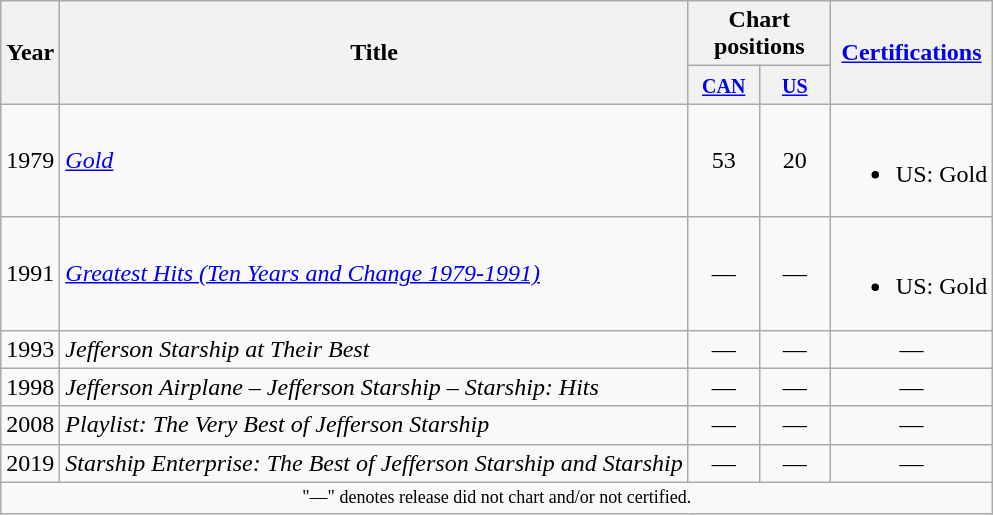<table class="wikitable">
<tr>
<th rowspan="2">Year</th>
<th rowspan="2">Title</th>
<th colspan="2">Chart positions</th>
<th rowspan="2"><a href='#'>Certifications</a></th>
</tr>
<tr>
<th style="width:40px;"><small><a href='#'>CAN</a></small><br></th>
<th style="width:40px;"><small><a href='#'>US</a></small><br></th>
</tr>
<tr>
<td>1979</td>
<td><em><a href='#'>Gold</a></em></td>
<td align="center">53</td>
<td align="center">20</td>
<td><br><ul><li>US: Gold</li></ul></td>
</tr>
<tr>
<td>1991</td>
<td><em><a href='#'>Greatest Hits (Ten Years and Change 1979-1991)</a></em></td>
<td align="center">—</td>
<td align="center">—</td>
<td><br><ul><li>US: Gold</li></ul></td>
</tr>
<tr>
<td>1993</td>
<td><em>Jefferson Starship at Their Best</em></td>
<td align="center">—</td>
<td align="center">—</td>
<td align="center">—</td>
</tr>
<tr>
<td>1998</td>
<td><em>Jefferson Airplane – Jefferson Starship – Starship: Hits</em></td>
<td align="center">—</td>
<td align="center">—</td>
<td align="center">—</td>
</tr>
<tr>
<td>2008</td>
<td><em>Playlist: The Very Best of Jefferson Starship</em></td>
<td align="center">—</td>
<td align="center">—</td>
<td align="center">—</td>
</tr>
<tr>
<td>2019</td>
<td><em>Starship Enterprise:  The Best of Jefferson Starship and Starship</em></td>
<td align="center">—</td>
<td align="center">—</td>
<td align="center">—</td>
</tr>
<tr>
<td align="center" colspan="25" style="font-size: 9pt">"—" denotes release did not chart and/or not certified.</td>
</tr>
</table>
